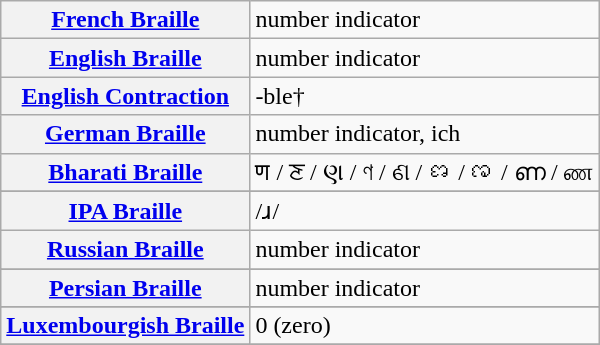<table class="wikitable">
<tr>
<th align=left><a href='#'>French Braille</a></th>
<td>number indicator</td>
</tr>
<tr>
<th align=left><a href='#'>English Braille</a></th>
<td>number indicator</td>
</tr>
<tr>
<th align=left><a href='#'>English Contraction</a></th>
<td>-ble†</td>
</tr>
<tr>
<th align=left><a href='#'>German Braille</a></th>
<td>number indicator, ich</td>
</tr>
<tr>
<th align=left><a href='#'>Bharati Braille</a></th>
<td>ण / ਣ / ણ / ণ / ଣ / ణ / ಣ / ണ / ண </td>
</tr>
<tr>
</tr>
<tr>
<th align=left><a href='#'>IPA Braille</a></th>
<td>/ɹ/</td>
</tr>
<tr>
<th align=left><a href='#'>Russian Braille</a></th>
<td>number indicator</td>
</tr>
<tr>
</tr>
<tr>
</tr>
<tr>
<th align=left><a href='#'>Persian Braille</a></th>
<td>number indicator</td>
</tr>
<tr>
</tr>
<tr>
</tr>
<tr>
<th align=left><a href='#'>Luxembourgish Braille</a></th>
<td>0 (zero)</td>
</tr>
<tr>
</tr>
</table>
